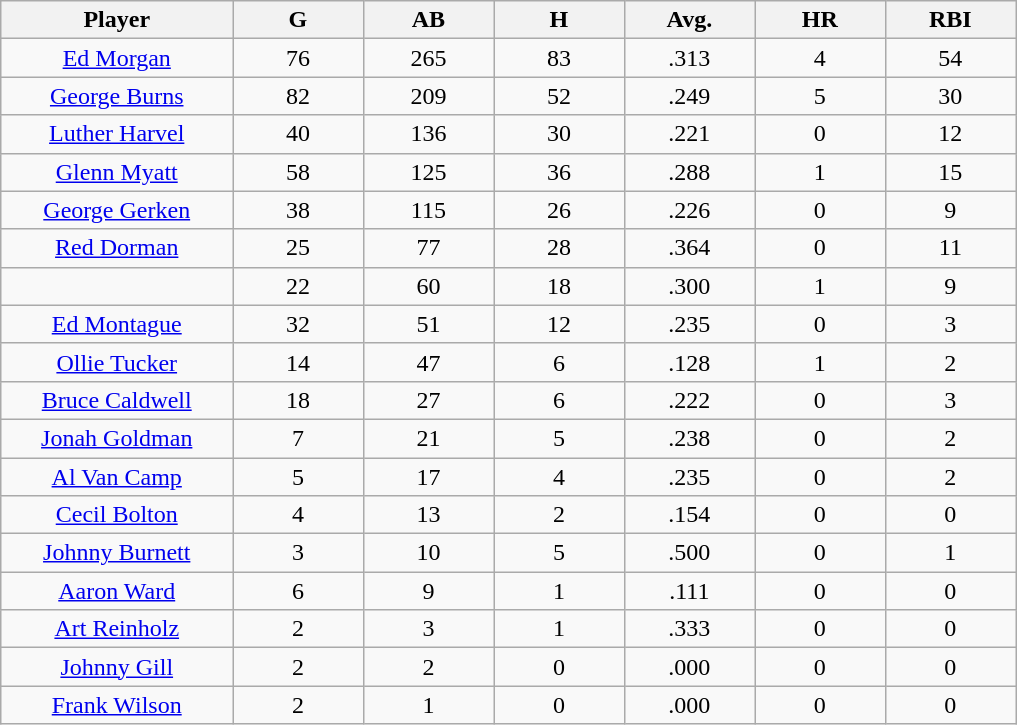<table class="wikitable sortable">
<tr>
<th bgcolor="#DDDDFF" width="16%">Player</th>
<th bgcolor="#DDDDFF" width="9%">G</th>
<th bgcolor="#DDDDFF" width="9%">AB</th>
<th bgcolor="#DDDDFF" width="9%">H</th>
<th bgcolor="#DDDDFF" width="9%">Avg.</th>
<th bgcolor="#DDDDFF" width="9%">HR</th>
<th bgcolor="#DDDDFF" width="9%">RBI</th>
</tr>
<tr align="center">
<td><a href='#'>Ed Morgan</a></td>
<td>76</td>
<td>265</td>
<td>83</td>
<td>.313</td>
<td>4</td>
<td>54</td>
</tr>
<tr align="center">
<td><a href='#'>George Burns</a></td>
<td>82</td>
<td>209</td>
<td>52</td>
<td>.249</td>
<td>5</td>
<td>30</td>
</tr>
<tr align="center">
<td><a href='#'>Luther Harvel</a></td>
<td>40</td>
<td>136</td>
<td>30</td>
<td>.221</td>
<td>0</td>
<td>12</td>
</tr>
<tr align="center">
<td><a href='#'>Glenn Myatt</a></td>
<td>58</td>
<td>125</td>
<td>36</td>
<td>.288</td>
<td>1</td>
<td>15</td>
</tr>
<tr align="center">
<td><a href='#'>George Gerken</a></td>
<td>38</td>
<td>115</td>
<td>26</td>
<td>.226</td>
<td>0</td>
<td>9</td>
</tr>
<tr align="center">
<td><a href='#'>Red Dorman</a></td>
<td>25</td>
<td>77</td>
<td>28</td>
<td>.364</td>
<td>0</td>
<td>11</td>
</tr>
<tr align="center">
<td></td>
<td>22</td>
<td>60</td>
<td>18</td>
<td>.300</td>
<td>1</td>
<td>9</td>
</tr>
<tr align="center">
<td><a href='#'>Ed Montague</a></td>
<td>32</td>
<td>51</td>
<td>12</td>
<td>.235</td>
<td>0</td>
<td>3</td>
</tr>
<tr align="center">
<td><a href='#'>Ollie Tucker</a></td>
<td>14</td>
<td>47</td>
<td>6</td>
<td>.128</td>
<td>1</td>
<td>2</td>
</tr>
<tr align="center">
<td><a href='#'>Bruce Caldwell</a></td>
<td>18</td>
<td>27</td>
<td>6</td>
<td>.222</td>
<td>0</td>
<td>3</td>
</tr>
<tr align="center">
<td><a href='#'>Jonah Goldman</a></td>
<td>7</td>
<td>21</td>
<td>5</td>
<td>.238</td>
<td>0</td>
<td>2</td>
</tr>
<tr align="center">
<td><a href='#'>Al Van Camp</a></td>
<td>5</td>
<td>17</td>
<td>4</td>
<td>.235</td>
<td>0</td>
<td>2</td>
</tr>
<tr align="center">
<td><a href='#'>Cecil Bolton</a></td>
<td>4</td>
<td>13</td>
<td>2</td>
<td>.154</td>
<td>0</td>
<td>0</td>
</tr>
<tr align="center">
<td><a href='#'>Johnny Burnett</a></td>
<td>3</td>
<td>10</td>
<td>5</td>
<td>.500</td>
<td>0</td>
<td>1</td>
</tr>
<tr align="center">
<td><a href='#'>Aaron Ward</a></td>
<td>6</td>
<td>9</td>
<td>1</td>
<td>.111</td>
<td>0</td>
<td>0</td>
</tr>
<tr align="center">
<td><a href='#'>Art Reinholz</a></td>
<td>2</td>
<td>3</td>
<td>1</td>
<td>.333</td>
<td>0</td>
<td>0</td>
</tr>
<tr align="center">
<td><a href='#'>Johnny Gill</a></td>
<td>2</td>
<td>2</td>
<td>0</td>
<td>.000</td>
<td>0</td>
<td>0</td>
</tr>
<tr align="center">
<td><a href='#'>Frank Wilson</a></td>
<td>2</td>
<td>1</td>
<td>0</td>
<td>.000</td>
<td>0</td>
<td>0</td>
</tr>
</table>
